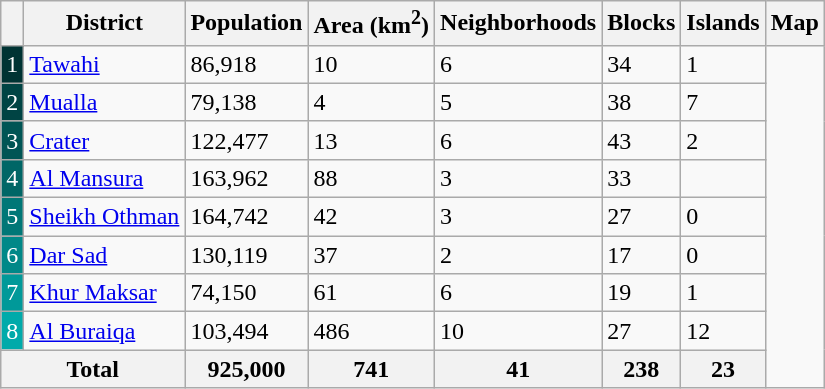<table class="wikitable">
<tr>
<th></th>
<th>District</th>
<th>Population</th>
<th>Area (km<sup>2</sup>)</th>
<th>Neighborhoods</th>
<th>Blocks</th>
<th>Islands</th>
<th>Map</th>
</tr>
<tr>
<td style="background-color:#003333; color:white;">1</td>
<td><a href='#'>Tawahi</a></td>
<td>86,918</td>
<td>10</td>
<td>6</td>
<td>34</td>
<td>1</td>
<td rowspan="9"></td>
</tr>
<tr>
<td style="background-color:#004444; color:white;">2</td>
<td><a href='#'>Mualla</a></td>
<td>79,138</td>
<td>4</td>
<td>5</td>
<td>38</td>
<td>7</td>
</tr>
<tr>
<td style="background-color:#005555; color:white;">3</td>
<td><a href='#'>Crater</a></td>
<td>122,477</td>
<td>13</td>
<td>6</td>
<td>43</td>
<td>2</td>
</tr>
<tr>
<td style="background-color:#006666; color:white;">4</td>
<td><a href='#'>Al Mansura</a></td>
<td>163,962</td>
<td>88</td>
<td>3</td>
<td>33</td>
<td></td>
</tr>
<tr>
<td style="background-color:#007777; color:white;">5</td>
<td><a href='#'>Sheikh Othman</a></td>
<td>164,742</td>
<td>42</td>
<td>3</td>
<td>27</td>
<td>0</td>
</tr>
<tr>
<td style="background-color:#008888; color:white;">6</td>
<td><a href='#'>Dar Sad</a></td>
<td>130,119</td>
<td>37</td>
<td>2</td>
<td>17</td>
<td>0</td>
</tr>
<tr>
<td style="background-color:#009999; color:white;">7</td>
<td><a href='#'>Khur Maksar</a></td>
<td>74,150</td>
<td>61</td>
<td>6</td>
<td>19</td>
<td>1</td>
</tr>
<tr>
<td style="background-color:#00AAAA; color:white;">8</td>
<td><a href='#'>Al Buraiqa</a></td>
<td>103,494</td>
<td>486</td>
<td>10</td>
<td>27</td>
<td>12</td>
</tr>
<tr>
<th colspan="2"><strong>Total</strong></th>
<th>925,000</th>
<th>741</th>
<th>41</th>
<th>238</th>
<th>23</th>
</tr>
</table>
